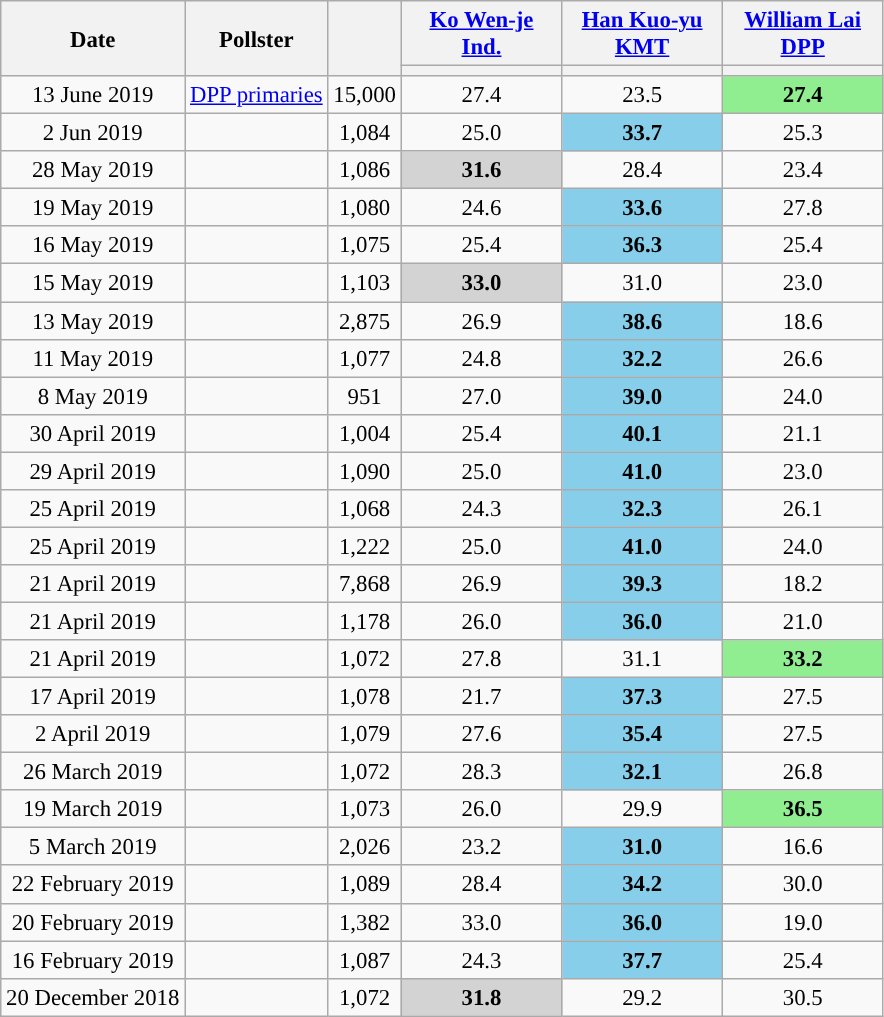<table class="wikitable sortable collapsible" style="font-size:95%; text-align:center">
<tr>
<th rowspan=2>Date</th>
<th rowspan=2>Pollster</th>
<th rowspan=2></th>
<th width=100px><a href='#'>Ko Wen-je</a><br><a href='#'>Ind.</a></th>
<th width=100px><a href='#'>Han Kuo-yu</a><br><a href='#'>KMT</a></th>
<th width=100px><a href='#'>William Lai</a><br><a href='#'>DPP</a></th>
</tr>
<tr>
<th style="background:"></th>
<th style="background:"></th>
<th style="background:"></th>
</tr>
<tr>
<td>13 June 2019</td>
<td><a href='#'>DPP primaries</a></td>
<td>15,000</td>
<td>27.4</td>
<td>23.5</td>
<td style="background-color:lightgreen;"><strong>27.4</strong></td>
</tr>
<tr>
<td>2 Jun 2019</td>
<td></td>
<td>1,084</td>
<td>25.0</td>
<td style="background-color:skyblue;"><strong>33.7</strong></td>
<td>25.3</td>
</tr>
<tr>
<td>28 May 2019</td>
<td></td>
<td>1,086</td>
<td style="background-color:lightgrey;"><strong> 31.6</strong></td>
<td>28.4</td>
<td>23.4</td>
</tr>
<tr>
<td>19 May 2019</td>
<td></td>
<td>1,080</td>
<td>24.6</td>
<td style="background-color:skyblue;"><strong>33.6</strong></td>
<td>27.8</td>
</tr>
<tr>
<td>16 May 2019</td>
<td></td>
<td>1,075</td>
<td>25.4</td>
<td style="background-color:skyblue;"><strong>36.3</strong></td>
<td>25.4</td>
</tr>
<tr>
<td>15 May 2019</td>
<td></td>
<td>1,103</td>
<td style="background-color:lightgrey;"><strong> 33.0</strong></td>
<td>31.0</td>
<td>23.0</td>
</tr>
<tr>
<td>13 May 2019</td>
<td></td>
<td>2,875</td>
<td>26.9</td>
<td style="background-color:skyblue;"><strong>38.6</strong></td>
<td>18.6</td>
</tr>
<tr>
<td>11 May 2019</td>
<td></td>
<td>1,077</td>
<td>24.8</td>
<td style="background-color:skyblue;"><strong>32.2</strong></td>
<td>26.6</td>
</tr>
<tr>
<td>8 May 2019</td>
<td></td>
<td>951</td>
<td>27.0</td>
<td style="background-color:skyblue;"><strong>39.0</strong></td>
<td>24.0</td>
</tr>
<tr>
<td>30 April 2019</td>
<td></td>
<td>1,004</td>
<td>25.4</td>
<td style="background-color:skyblue;"><strong>40.1</strong></td>
<td>21.1</td>
</tr>
<tr>
<td>29 April 2019</td>
<td></td>
<td>1,090</td>
<td>25.0</td>
<td style="background-color:skyblue;"><strong>41.0</strong></td>
<td>23.0</td>
</tr>
<tr>
<td>25 April 2019</td>
<td></td>
<td>1,068</td>
<td>24.3</td>
<td style="background-color:skyblue;"><strong>32.3</strong></td>
<td>26.1</td>
</tr>
<tr>
<td>25 April 2019</td>
<td></td>
<td>1,222</td>
<td>25.0</td>
<td style="background-color:skyblue;"><strong>41.0</strong></td>
<td>24.0</td>
</tr>
<tr>
<td>21 April 2019</td>
<td></td>
<td>7,868</td>
<td>26.9</td>
<td style="background-color:skyblue;"><strong>39.3</strong></td>
<td>18.2</td>
</tr>
<tr>
<td>21 April 2019</td>
<td></td>
<td>1,178</td>
<td>26.0</td>
<td style="background-color:skyblue;"><strong>36.0</strong></td>
<td>21.0</td>
</tr>
<tr>
<td>21 April 2019</td>
<td></td>
<td>1,072</td>
<td>27.8</td>
<td>31.1</td>
<td style="background-color:lightgreen;"><strong>33.2</strong></td>
</tr>
<tr>
<td>17 April 2019</td>
<td></td>
<td>1,078</td>
<td>21.7</td>
<td style="background-color:skyblue;"><strong>37.3</strong></td>
<td>27.5</td>
</tr>
<tr>
<td>2 April 2019</td>
<td></td>
<td>1,079</td>
<td>27.6</td>
<td style="background-color:skyblue;"><strong>35.4</strong></td>
<td>27.5</td>
</tr>
<tr>
<td>26 March 2019</td>
<td></td>
<td>1,072</td>
<td>28.3</td>
<td style="background-color:skyblue;"><strong>32.1</strong></td>
<td>26.8</td>
</tr>
<tr>
<td>19 March 2019</td>
<td></td>
<td>1,073</td>
<td>26.0</td>
<td>29.9</td>
<td style="background-color:lightgreen;"><strong>36.5</strong></td>
</tr>
<tr>
<td>5 March 2019</td>
<td></td>
<td>2,026</td>
<td>23.2</td>
<td style="background-color:skyblue;"><strong>31.0</strong></td>
<td>16.6</td>
</tr>
<tr>
<td>22 February 2019</td>
<td></td>
<td>1,089</td>
<td>28.4</td>
<td style="background-color:skyblue;"><strong>34.2</strong></td>
<td>30.0</td>
</tr>
<tr>
<td>20 February 2019</td>
<td></td>
<td>1,382</td>
<td>33.0</td>
<td style="background-color:skyblue;"><strong>36.0</strong></td>
<td>19.0</td>
</tr>
<tr>
<td>16 February 2019</td>
<td></td>
<td>1,087</td>
<td>24.3</td>
<td style="background-color:skyblue;"><strong>37.7</strong></td>
<td>25.4</td>
</tr>
<tr>
<td>20 December 2018</td>
<td></td>
<td>1,072</td>
<td style="background-color:lightgrey;"><strong>31.8</strong></td>
<td>29.2</td>
<td>30.5</td>
</tr>
</table>
